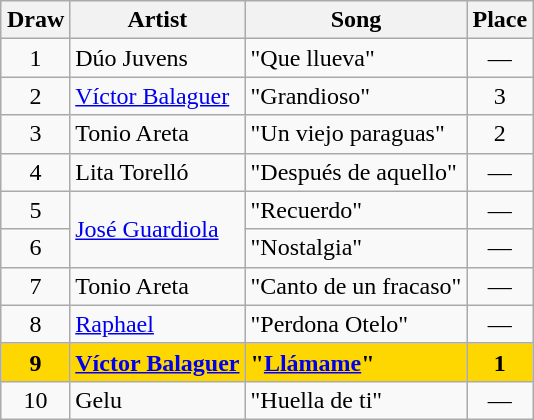<table class="sortable wikitable" style="margin: 1em auto 1em auto; text-align:center">
<tr>
<th>Draw</th>
<th>Artist</th>
<th>Song</th>
<th>Place</th>
</tr>
<tr>
<td>1</td>
<td align="left">Dúo Juvens</td>
<td align="left">"Que llueva"</td>
<td>—</td>
</tr>
<tr>
<td>2</td>
<td align="left"><a href='#'>Víctor Balaguer</a></td>
<td align="left">"Grandioso"</td>
<td>3</td>
</tr>
<tr>
<td>3</td>
<td align="left">Tonio Areta</td>
<td align="left">"Un viejo paraguas"</td>
<td>2</td>
</tr>
<tr>
<td>4</td>
<td align="left">Lita Torelló</td>
<td align="left">"Después de aquello"</td>
<td>—</td>
</tr>
<tr>
<td>5</td>
<td rowspan="2" align="left"><a href='#'>José Guardiola</a></td>
<td align="left">"Recuerdo"</td>
<td>—</td>
</tr>
<tr>
<td>6</td>
<td align="left">"Nostalgia"</td>
<td>—</td>
</tr>
<tr>
<td>7</td>
<td align="left">Tonio Areta</td>
<td align="left">"Canto de un fracaso"</td>
<td>—</td>
</tr>
<tr>
<td>8</td>
<td align="left"><a href='#'>Raphael</a></td>
<td align="left">"Perdona Otelo"</td>
<td>—</td>
</tr>
<tr style="font-weight:bold; background:gold;">
<td>9</td>
<td align="left"><a href='#'>Víctor Balaguer</a></td>
<td align="left">"<a href='#'>Llámame</a>"</td>
<td>1</td>
</tr>
<tr>
<td>10</td>
<td align="left">Gelu</td>
<td align="left">"Huella de ti"</td>
<td>—</td>
</tr>
</table>
